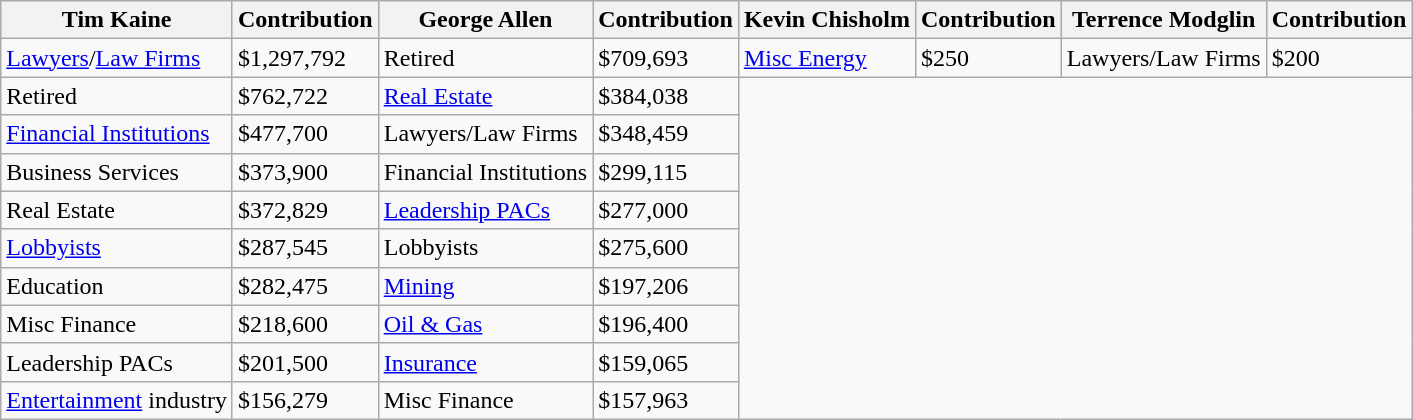<table class="wikitable sortable">
<tr>
<th>Tim Kaine</th>
<th>Contribution</th>
<th>George Allen</th>
<th>Contribution</th>
<th>Kevin Chisholm</th>
<th>Contribution</th>
<th>Terrence Modglin</th>
<th>Contribution</th>
</tr>
<tr>
<td><a href='#'>Lawyers</a>/<a href='#'>Law Firms</a></td>
<td>$1,297,792</td>
<td>Retired</td>
<td>$709,693</td>
<td><a href='#'>Misc Energy</a></td>
<td>$250</td>
<td>Lawyers/Law Firms</td>
<td>$200</td>
</tr>
<tr>
<td>Retired</td>
<td>$762,722</td>
<td><a href='#'>Real Estate</a></td>
<td>$384,038</td>
</tr>
<tr>
<td><a href='#'>Financial Institutions</a></td>
<td>$477,700</td>
<td>Lawyers/Law Firms</td>
<td>$348,459</td>
</tr>
<tr>
<td>Business Services</td>
<td>$373,900</td>
<td>Financial Institutions</td>
<td>$299,115</td>
</tr>
<tr>
<td>Real Estate</td>
<td>$372,829</td>
<td><a href='#'>Leadership PACs</a></td>
<td>$277,000</td>
</tr>
<tr>
<td><a href='#'>Lobbyists</a></td>
<td>$287,545</td>
<td>Lobbyists</td>
<td>$275,600</td>
</tr>
<tr>
<td>Education</td>
<td>$282,475</td>
<td><a href='#'>Mining</a></td>
<td>$197,206</td>
</tr>
<tr>
<td>Misc Finance</td>
<td>$218,600</td>
<td><a href='#'>Oil & Gas</a></td>
<td>$196,400</td>
</tr>
<tr>
<td>Leadership PACs</td>
<td>$201,500</td>
<td><a href='#'>Insurance</a></td>
<td>$159,065</td>
</tr>
<tr>
<td><a href='#'>Entertainment</a> industry</td>
<td>$156,279</td>
<td>Misc Finance</td>
<td>$157,963</td>
</tr>
</table>
